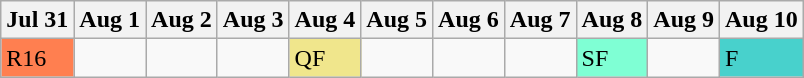<table class="wikitable olympic-schedule Boxing">
<tr>
<th>Jul 31</th>
<th>Aug 1</th>
<th>Aug 2</th>
<th>Aug 3</th>
<th>Aug 4</th>
<th>Aug 5</th>
<th>Aug 6</th>
<th>Aug 7</th>
<th>Aug 8</th>
<th>Aug 9</th>
<th>Aug 10</th>
</tr>
<tr>
<td bgcolor="#FF7F50" class="roundof16">R16</td>
<td></td>
<td></td>
<td></td>
<td bgcolor="#F0E68C" class="quarterfinals">QF</td>
<td></td>
<td></td>
<td></td>
<td bgcolor="#7FFFD4" class="semifinals">SF</td>
<td></td>
<td bgcolor="#48D1CC" class="final">F</td>
</tr>
</table>
